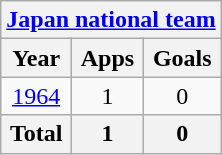<table class="wikitable" style="text-align:center">
<tr>
<th colspan=3><a href='#'>Japan national team</a></th>
</tr>
<tr>
<th>Year</th>
<th>Apps</th>
<th>Goals</th>
</tr>
<tr>
<td><a href='#'>1964</a></td>
<td>1</td>
<td>0</td>
</tr>
<tr>
<th>Total</th>
<th>1</th>
<th>0</th>
</tr>
</table>
